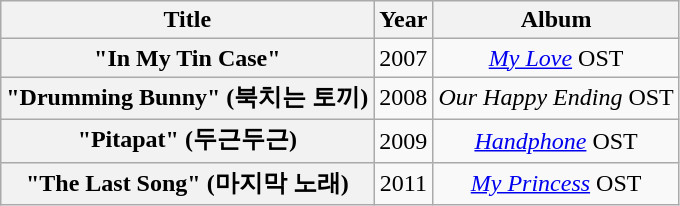<table class="wikitable plainrowheaders" style="text-align:center;">
<tr>
<th>Title</th>
<th>Year</th>
<th>Album</th>
</tr>
<tr>
<th scope="row">"In My Tin Case"</th>
<td>2007</td>
<td><a href='#'><em>My Love</em></a> OST</td>
</tr>
<tr>
<th scope="row">"Drumming Bunny" (북치는 토끼)</th>
<td>2008</td>
<td><em>Our Happy Ending</em> OST</td>
</tr>
<tr>
<th scope="row">"Pitapat" (두근두근)</th>
<td>2009</td>
<td><a href='#'><em>Handphone</em></a> OST</td>
</tr>
<tr>
<th scope="row">"The Last Song" (마지막 노래)</th>
<td>2011</td>
<td><a href='#'><em>My Princess</em></a> OST</td>
</tr>
</table>
